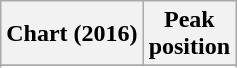<table class="wikitable plainrowheaders sortable" style="text-align:center;">
<tr>
<th scope="col">Chart (2016)</th>
<th scope="col">Peak<br>position</th>
</tr>
<tr>
</tr>
<tr>
</tr>
<tr>
</tr>
</table>
